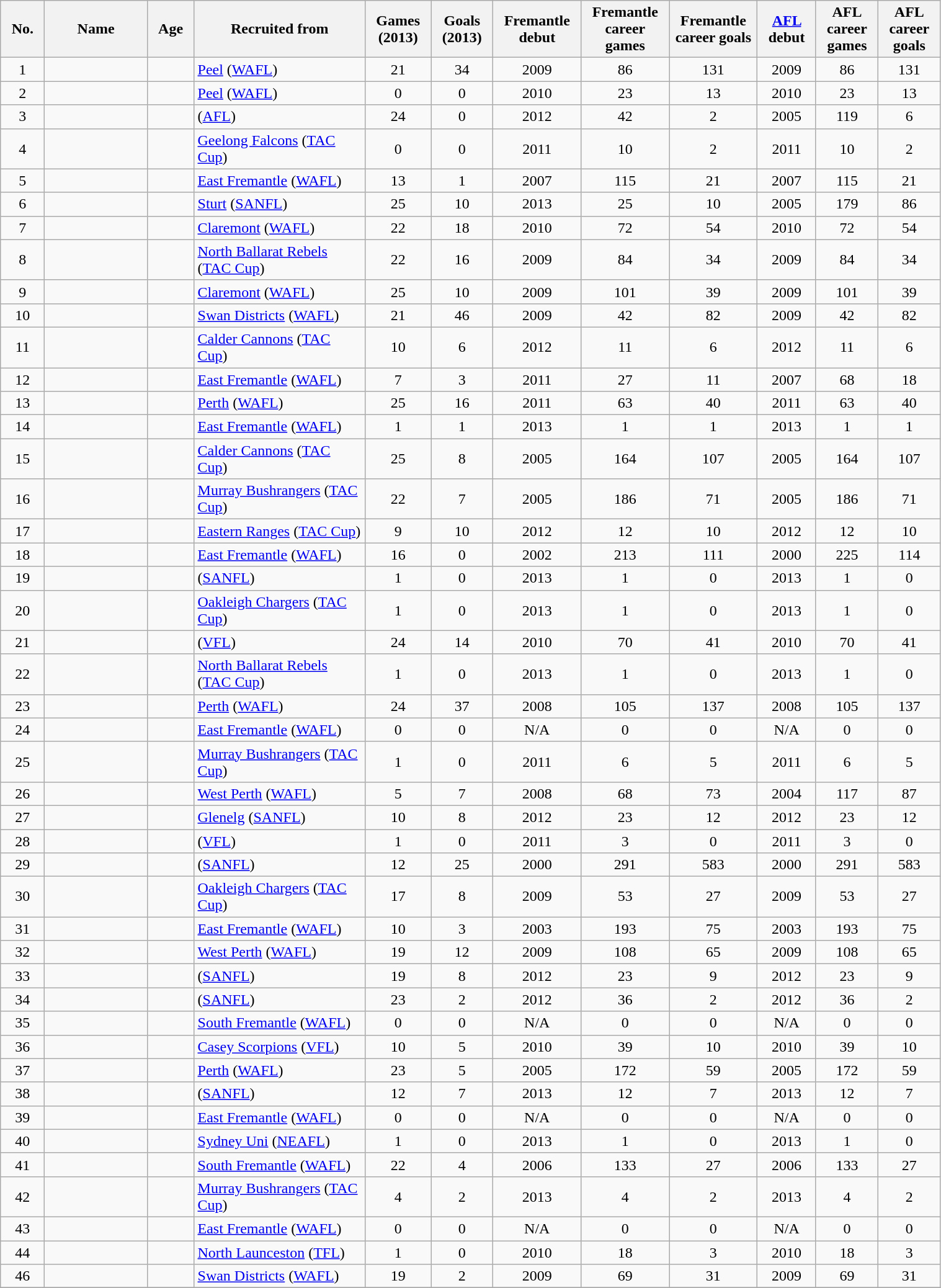<table class="wikitable sortable" style="width:80%;">
<tr>
<th width=2%>No.</th>
<th width=6%>Name</th>
<th width=2%>Age</th>
<th width=10%>Recruited from</th>
<th width=2%>Games (2013)</th>
<th width=2%>Goals (2013)</th>
<th width=2%>Fremantle debut</th>
<th width=2%>Fremantle career games</th>
<th width=2%>Fremantle career goals</th>
<th width=2%><a href='#'>AFL</a> debut</th>
<th width=2%>AFL career games</th>
<th width=2%>AFL career goals</th>
</tr>
<tr>
<td align="center">1</td>
<td></td>
<td align="center"></td>
<td><a href='#'>Peel</a> (<a href='#'>WAFL</a>)</td>
<td align="center">21</td>
<td align="center">34</td>
<td align="center">2009</td>
<td align="center">86</td>
<td align="center">131</td>
<td align="center">2009</td>
<td align="center">86</td>
<td align="center">131</td>
</tr>
<tr>
<td align="center">2</td>
<td></td>
<td align="center"></td>
<td><a href='#'>Peel</a> (<a href='#'>WAFL</a>)</td>
<td align="center">0</td>
<td align="center">0</td>
<td align="center">2010</td>
<td align="center">23</td>
<td align="center">13</td>
<td align="center">2010</td>
<td align="center">23</td>
<td align="center">13</td>
</tr>
<tr>
<td align="center">3</td>
<td></td>
<td align="center"></td>
<td> (<a href='#'>AFL</a>)</td>
<td align="center">24</td>
<td align="center">0</td>
<td align="center">2012</td>
<td align="center">42</td>
<td align="center">2</td>
<td align="center">2005</td>
<td align="center">119</td>
<td align="center">6</td>
</tr>
<tr>
<td align="center">4</td>
<td></td>
<td align="center"></td>
<td><a href='#'>Geelong Falcons</a> (<a href='#'>TAC Cup</a>)</td>
<td align="center">0</td>
<td align="center">0</td>
<td align="center">2011</td>
<td align="center">10</td>
<td align="center">2</td>
<td align="center">2011</td>
<td align="center">10</td>
<td align="center">2</td>
</tr>
<tr>
<td align="center">5</td>
<td></td>
<td align="center"></td>
<td><a href='#'>East Fremantle</a> (<a href='#'>WAFL</a>)</td>
<td align="center">13</td>
<td align="center">1</td>
<td align="center">2007</td>
<td align="center">115</td>
<td align="center">21</td>
<td align="center">2007</td>
<td align="center">115</td>
<td align="center">21</td>
</tr>
<tr>
<td align="center">6</td>
<td></td>
<td align="center"></td>
<td><a href='#'>Sturt</a> (<a href='#'>SANFL</a>)</td>
<td align="center">25</td>
<td align="center">10</td>
<td align="center">2013</td>
<td align="center">25</td>
<td align="center">10</td>
<td align="center">2005</td>
<td align="center">179</td>
<td align="center">86</td>
</tr>
<tr>
<td align="center">7</td>
<td></td>
<td align="center"></td>
<td><a href='#'>Claremont</a> (<a href='#'>WAFL</a>)</td>
<td align="center">22</td>
<td align="center">18</td>
<td align="center">2010</td>
<td align="center">72</td>
<td align="center">54</td>
<td align="center">2010</td>
<td align="center">72</td>
<td align="center">54</td>
</tr>
<tr>
<td align="center">8</td>
<td></td>
<td align="center"></td>
<td><a href='#'>North Ballarat Rebels</a> (<a href='#'>TAC Cup</a>)</td>
<td align="center">22</td>
<td align="center">16</td>
<td align="center">2009</td>
<td align="center">84</td>
<td align="center">34</td>
<td align="center">2009</td>
<td align="center">84</td>
<td align="center">34</td>
</tr>
<tr>
<td align="center">9</td>
<td></td>
<td align="center"></td>
<td><a href='#'>Claremont</a> (<a href='#'>WAFL</a>)</td>
<td align="center">25</td>
<td align="center">10</td>
<td align="center">2009</td>
<td align="center">101</td>
<td align="center">39</td>
<td align="center">2009</td>
<td align="center">101</td>
<td align="center">39</td>
</tr>
<tr>
<td align="center">10</td>
<td></td>
<td align="center"></td>
<td><a href='#'>Swan Districts</a> (<a href='#'>WAFL</a>)</td>
<td align="center">21</td>
<td align="center">46</td>
<td align="center">2009</td>
<td align="center">42</td>
<td align="center">82</td>
<td align="center">2009</td>
<td align="center">42</td>
<td align="center">82</td>
</tr>
<tr>
<td align="center">11</td>
<td></td>
<td align="center"></td>
<td><a href='#'>Calder Cannons</a> (<a href='#'>TAC Cup</a>)</td>
<td align="center">10</td>
<td align="center">6</td>
<td align="center">2012</td>
<td align="center">11</td>
<td align="center">6</td>
<td align="center">2012</td>
<td align="center">11</td>
<td align="center">6</td>
</tr>
<tr>
<td align="center">12</td>
<td></td>
<td align="center"></td>
<td><a href='#'>East Fremantle</a> (<a href='#'>WAFL</a>)</td>
<td align="center">7</td>
<td align="center">3</td>
<td align="center">2011</td>
<td align="center">27</td>
<td align="center">11</td>
<td align="center">2007</td>
<td align="center">68</td>
<td align="center">18</td>
</tr>
<tr>
<td align="center">13</td>
<td></td>
<td align="center"></td>
<td><a href='#'>Perth</a> (<a href='#'>WAFL</a>)</td>
<td align="center">25</td>
<td align="center">16</td>
<td align="center">2011</td>
<td align="center">63</td>
<td align="center">40</td>
<td align="center">2011</td>
<td align="center">63</td>
<td align="center">40</td>
</tr>
<tr>
<td align="center">14</td>
<td></td>
<td align="center"></td>
<td><a href='#'>East Fremantle</a> (<a href='#'>WAFL</a>)</td>
<td align="center">1</td>
<td align="center">1</td>
<td align="center">2013</td>
<td align="center">1</td>
<td align="center">1</td>
<td align="center">2013</td>
<td align="center">1</td>
<td align="center">1</td>
</tr>
<tr>
<td align="center">15</td>
<td></td>
<td align="center"></td>
<td><a href='#'>Calder Cannons</a> (<a href='#'>TAC Cup</a>)</td>
<td align="center">25</td>
<td align="center">8</td>
<td align="center">2005</td>
<td align="center">164</td>
<td align="center">107</td>
<td align="center">2005</td>
<td align="center">164</td>
<td align="center">107</td>
</tr>
<tr>
<td align="center">16</td>
<td></td>
<td align="center"></td>
<td><a href='#'>Murray Bushrangers</a> (<a href='#'>TAC Cup</a>)</td>
<td align="center">22</td>
<td align="center">7</td>
<td align="center">2005</td>
<td align="center">186</td>
<td align="center">71</td>
<td align="center">2005</td>
<td align="center">186</td>
<td align="center">71</td>
</tr>
<tr>
<td align="center">17</td>
<td></td>
<td align="center"></td>
<td><a href='#'>Eastern Ranges</a> (<a href='#'>TAC Cup</a>)</td>
<td align="center">9</td>
<td align="center">10</td>
<td align="center">2012</td>
<td align="center">12</td>
<td align="center">10</td>
<td align="center">2012</td>
<td align="center">12</td>
<td align="center">10</td>
</tr>
<tr>
<td align="center">18</td>
<td></td>
<td align="center"></td>
<td><a href='#'>East Fremantle</a> (<a href='#'>WAFL</a>)</td>
<td align="center">16</td>
<td align="center">0</td>
<td align="center">2002</td>
<td align="center">213</td>
<td align="center">111</td>
<td align="center">2000</td>
<td align="center">225</td>
<td align="center">114</td>
</tr>
<tr>
<td align="center">19</td>
<td></td>
<td align="center"></td>
<td> (<a href='#'>SANFL</a>)</td>
<td align="center">1</td>
<td align="center">0</td>
<td align="center">2013</td>
<td align="center">1</td>
<td align="center">0</td>
<td align="center">2013</td>
<td align="center">1</td>
<td align="center">0</td>
</tr>
<tr>
<td align="center">20</td>
<td></td>
<td align="center"></td>
<td><a href='#'>Oakleigh Chargers</a> (<a href='#'>TAC Cup</a>)</td>
<td align="center">1</td>
<td align="center">0</td>
<td align="center">2013</td>
<td align="center">1</td>
<td align="center">0</td>
<td align="center">2013</td>
<td align="center">1</td>
<td align="center">0</td>
</tr>
<tr>
<td align="center">21</td>
<td></td>
<td align="center"></td>
<td> (<a href='#'>VFL</a>)</td>
<td align="center">24</td>
<td align="center">14</td>
<td align="center">2010</td>
<td align="center">70</td>
<td align="center">41</td>
<td align="center">2010</td>
<td align="center">70</td>
<td align="center">41</td>
</tr>
<tr>
<td align="center">22</td>
<td></td>
<td align="center"></td>
<td><a href='#'>North Ballarat Rebels</a> (<a href='#'>TAC Cup</a>)</td>
<td align="center">1</td>
<td align="center">0</td>
<td align="center">2013</td>
<td align="center">1</td>
<td align="center">0</td>
<td align="center">2013</td>
<td align="center">1</td>
<td align="center">0</td>
</tr>
<tr>
<td align="center">23</td>
<td></td>
<td align="center"></td>
<td><a href='#'>Perth</a> (<a href='#'>WAFL</a>)</td>
<td align="center">24</td>
<td align="center">37</td>
<td align="center">2008</td>
<td align="center">105</td>
<td align="center">137</td>
<td align="center">2008</td>
<td align="center">105</td>
<td align="center">137</td>
</tr>
<tr>
<td align="center">24</td>
<td></td>
<td align="center"></td>
<td><a href='#'>East Fremantle</a> (<a href='#'>WAFL</a>)</td>
<td align="center">0</td>
<td align="center">0</td>
<td align="center">N/A</td>
<td align="center">0</td>
<td align="center">0</td>
<td align="center">N/A</td>
<td align="center">0</td>
<td align="center">0</td>
</tr>
<tr>
<td align="center">25</td>
<td></td>
<td align="center"></td>
<td><a href='#'>Murray Bushrangers</a> (<a href='#'>TAC Cup</a>)</td>
<td align="center">1</td>
<td align="center">0</td>
<td align="center">2011</td>
<td align="center">6</td>
<td align="center">5</td>
<td align="center">2011</td>
<td align="center">6</td>
<td align="center">5</td>
</tr>
<tr>
<td align="center">26</td>
<td></td>
<td align="center"></td>
<td><a href='#'>West Perth</a> (<a href='#'>WAFL</a>)</td>
<td align="center">5</td>
<td align="center">7</td>
<td align="center">2008</td>
<td align="center">68</td>
<td align="center">73</td>
<td align="center">2004</td>
<td align="center">117</td>
<td align="center">87</td>
</tr>
<tr>
<td align="center">27</td>
<td></td>
<td align="center"></td>
<td><a href='#'>Glenelg</a> (<a href='#'>SANFL</a>)</td>
<td align="center">10</td>
<td align="center">8</td>
<td align="center">2012</td>
<td align="center">23</td>
<td align="center">12</td>
<td align="center">2012</td>
<td align="center">23</td>
<td align="center">12</td>
</tr>
<tr>
<td align="center">28</td>
<td></td>
<td align="center"></td>
<td> (<a href='#'>VFL</a>)</td>
<td align="center">1</td>
<td align="center">0</td>
<td align="center">2011</td>
<td align="center">3</td>
<td align="center">0</td>
<td align="center">2011</td>
<td align="center">3</td>
<td align="center">0</td>
</tr>
<tr>
<td align="center">29</td>
<td></td>
<td align="center"></td>
<td> (<a href='#'>SANFL</a>)</td>
<td align="center">12</td>
<td align="center">25</td>
<td align="center">2000</td>
<td align="center">291</td>
<td align="center">583</td>
<td align="center">2000</td>
<td align="center">291</td>
<td align="center">583</td>
</tr>
<tr>
<td align="center">30</td>
<td></td>
<td align="center"></td>
<td><a href='#'>Oakleigh Chargers</a> (<a href='#'>TAC Cup</a>)</td>
<td align="center">17</td>
<td align="center">8</td>
<td align="center">2009</td>
<td align="center">53</td>
<td align="center">27</td>
<td align="center">2009</td>
<td align="center">53</td>
<td align="center">27</td>
</tr>
<tr>
<td align="center">31</td>
<td></td>
<td align="center"></td>
<td><a href='#'>East Fremantle</a> (<a href='#'>WAFL</a>)</td>
<td align="center">10</td>
<td align="center">3</td>
<td align="center">2003</td>
<td align="center">193</td>
<td align="center">75</td>
<td align="center">2003</td>
<td align="center">193</td>
<td align="center">75</td>
</tr>
<tr>
<td align="center">32</td>
<td></td>
<td align="center"></td>
<td><a href='#'>West Perth</a> (<a href='#'>WAFL</a>)</td>
<td align="center">19</td>
<td align="center">12</td>
<td align="center">2009</td>
<td align="center">108</td>
<td align="center">65</td>
<td align="center">2009</td>
<td align="center">108</td>
<td align="center">65</td>
</tr>
<tr>
<td align="center">33</td>
<td></td>
<td align="center"></td>
<td> (<a href='#'>SANFL</a>)</td>
<td align="center">19</td>
<td align="center">8</td>
<td align="center">2012</td>
<td align="center">23</td>
<td align="center">9</td>
<td align="center">2012</td>
<td align="center">23</td>
<td align="center">9</td>
</tr>
<tr>
<td align="center">34</td>
<td></td>
<td align="center"></td>
<td> (<a href='#'>SANFL</a>)</td>
<td align="center">23</td>
<td align="center">2</td>
<td align="center">2012</td>
<td align="center">36</td>
<td align="center">2</td>
<td align="center">2012</td>
<td align="center">36</td>
<td align="center">2</td>
</tr>
<tr>
<td align="center">35</td>
<td></td>
<td align="center"></td>
<td><a href='#'>South Fremantle</a> (<a href='#'>WAFL</a>)</td>
<td align="center">0</td>
<td align="center">0</td>
<td align="center">N/A</td>
<td align="center">0</td>
<td align="center">0</td>
<td align="center">N/A</td>
<td align="center">0</td>
<td align="center">0</td>
</tr>
<tr>
<td align="center">36</td>
<td></td>
<td align="center"></td>
<td><a href='#'>Casey Scorpions</a> (<a href='#'>VFL</a>)</td>
<td align="center">10</td>
<td align="center">5</td>
<td align="center">2010</td>
<td align="center">39</td>
<td align="center">10</td>
<td align="center">2010</td>
<td align="center">39</td>
<td align="center">10</td>
</tr>
<tr>
<td align="center">37</td>
<td></td>
<td align="center"></td>
<td><a href='#'>Perth</a> (<a href='#'>WAFL</a>)</td>
<td align="center">23</td>
<td align="center">5</td>
<td align="center">2005</td>
<td align="center">172</td>
<td align="center">59</td>
<td align="center">2005</td>
<td align="center">172</td>
<td align="center">59</td>
</tr>
<tr>
<td align="center">38</td>
<td></td>
<td align="center"></td>
<td> (<a href='#'>SANFL</a>)</td>
<td align="center">12</td>
<td align="center">7</td>
<td align="center">2013</td>
<td align="center">12</td>
<td align="center">7</td>
<td align="center">2013</td>
<td align="center">12</td>
<td align="center">7</td>
</tr>
<tr>
<td align="center">39</td>
<td></td>
<td align="center"></td>
<td><a href='#'>East Fremantle</a> (<a href='#'>WAFL</a>)</td>
<td align="center">0</td>
<td align="center">0</td>
<td align="center">N/A</td>
<td align="center">0</td>
<td align="center">0</td>
<td align="center">N/A</td>
<td align="center">0</td>
<td align="center">0</td>
</tr>
<tr>
<td align="center">40</td>
<td></td>
<td align="center"></td>
<td><a href='#'>Sydney Uni</a> (<a href='#'>NEAFL</a>)</td>
<td align="center">1</td>
<td align="center">0</td>
<td align="center">2013</td>
<td align="center">1</td>
<td align="center">0</td>
<td align="center">2013</td>
<td align="center">1</td>
<td align="center">0</td>
</tr>
<tr>
<td align="center">41</td>
<td></td>
<td align="center"></td>
<td><a href='#'>South Fremantle</a> (<a href='#'>WAFL</a>)</td>
<td align="center">22</td>
<td align="center">4</td>
<td align="center">2006</td>
<td align="center">133</td>
<td align="center">27</td>
<td align="center">2006</td>
<td align="center">133</td>
<td align="center">27</td>
</tr>
<tr>
<td align="center">42</td>
<td></td>
<td align="center"></td>
<td><a href='#'>Murray Bushrangers</a> (<a href='#'>TAC Cup</a>)</td>
<td align="center">4</td>
<td align="center">2</td>
<td align="center">2013</td>
<td align="center">4</td>
<td align="center">2</td>
<td align="center">2013</td>
<td align="center">4</td>
<td align="center">2</td>
</tr>
<tr>
<td align="center">43</td>
<td></td>
<td align="center"></td>
<td><a href='#'>East Fremantle</a> (<a href='#'>WAFL</a>)</td>
<td align="center">0</td>
<td align="center">0</td>
<td align="center">N/A</td>
<td align="center">0</td>
<td align="center">0</td>
<td align="center">N/A</td>
<td align="center">0</td>
<td align="center">0</td>
</tr>
<tr>
<td align="center">44</td>
<td></td>
<td align="center"></td>
<td><a href='#'>North Launceston</a> (<a href='#'>TFL</a>)</td>
<td align="center">1</td>
<td align="center">0</td>
<td align="center">2010</td>
<td align="center">18</td>
<td align="center">3</td>
<td align="center">2010</td>
<td align="center">18</td>
<td align="center">3</td>
</tr>
<tr>
<td align="center">46</td>
<td></td>
<td align="center"></td>
<td><a href='#'>Swan Districts</a> (<a href='#'>WAFL</a>)</td>
<td align="center">19</td>
<td align="center">2</td>
<td align="center">2009</td>
<td align="center">69</td>
<td align="center">31</td>
<td align="center">2009</td>
<td align="center">69</td>
<td align="center">31</td>
</tr>
<tr>
</tr>
</table>
